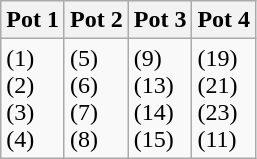<table class="wikitable">
<tr>
<th width=25%>Pot 1</th>
<th width=25%>Pot 2</th>
<th width=25%>Pot 3</th>
<th width=25%>Pot 4</th>
</tr>
<tr>
<td> (1)<br> (2)<br> (3)<br> (4)</td>
<td> (5)<br> (6)<br> (7)<br> (8)</td>
<td> (9)<br> (13)<br> (14)<br> (15)</td>
<td> (19)<br> (21)<br> (23)<br> (11)</td>
</tr>
</table>
